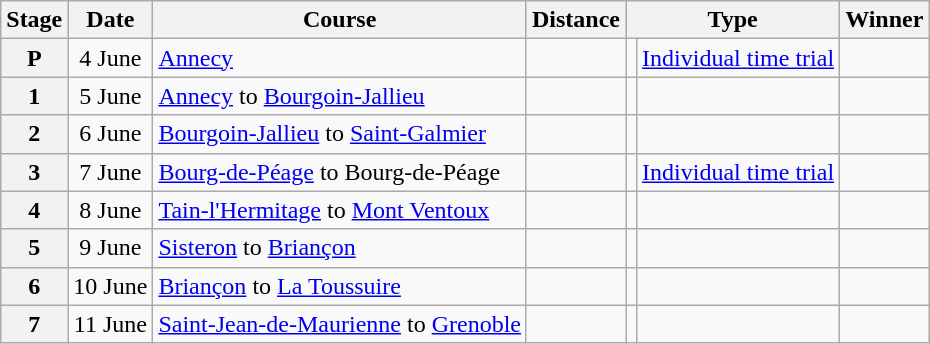<table class="wikitable">
<tr>
<th>Stage</th>
<th>Date</th>
<th>Course</th>
<th>Distance</th>
<th scope="col" colspan="2">Type</th>
<th>Winner</th>
</tr>
<tr>
<th scope="row" style="text-align:center;">P</th>
<td style="text-align:center;">4 June</td>
<td><a href='#'>Annecy</a></td>
<td style="text-align:center;"></td>
<td></td>
<td><a href='#'>Individual time trial</a></td>
<td><s></s></td>
</tr>
<tr>
<th scope="row" style="text-align:center;">1</th>
<td style="text-align:center;">5 June</td>
<td><a href='#'>Annecy</a> to <a href='#'>Bourgoin-Jallieu</a></td>
<td style="text-align:center;"></td>
<td></td>
<td></td>
<td></td>
</tr>
<tr>
<th scope="row" style="text-align:center;">2</th>
<td style="text-align:center;">6 June</td>
<td><a href='#'>Bourgoin-Jallieu</a> to <a href='#'>Saint-Galmier</a></td>
<td style="text-align:center;"></td>
<td></td>
<td></td>
<td></td>
</tr>
<tr>
<th scope="row" style="text-align:center;">3</th>
<td style="text-align:center;">7 June</td>
<td><a href='#'>Bourg-de-Péage</a> to Bourg-de-Péage</td>
<td style="text-align:center;"></td>
<td></td>
<td><a href='#'>Individual time trial</a></td>
<td><s></s></td>
</tr>
<tr>
<th scope="row" style="text-align:center;">4</th>
<td style="text-align:center;">8 June</td>
<td><a href='#'>Tain-l'Hermitage</a> to <a href='#'>Mont Ventoux</a></td>
<td style="text-align:center;"></td>
<td></td>
<td></td>
<td></td>
</tr>
<tr>
<th scope="row" style="text-align:center;">5</th>
<td style="text-align:center;">9 June</td>
<td><a href='#'>Sisteron</a> to <a href='#'>Briançon</a></td>
<td style="text-align:center;"></td>
<td></td>
<td></td>
<td></td>
</tr>
<tr>
<th scope="row" style="text-align:center;">6</th>
<td style="text-align:center;">10 June</td>
<td><a href='#'>Briançon</a> to <a href='#'>La Toussuire</a></td>
<td style="text-align:center;"></td>
<td></td>
<td></td>
<td></td>
</tr>
<tr>
<th scope="row" style="text-align:center;">7</th>
<td style="text-align:center;">11 June</td>
<td><a href='#'>Saint-Jean-de-Maurienne</a> to <a href='#'>Grenoble</a></td>
<td style="text-align:center;"></td>
<td></td>
<td></td>
<td></td>
</tr>
</table>
